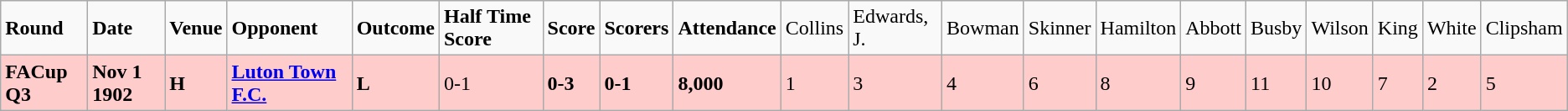<table class="wikitable">
<tr>
<td><strong>Round</strong></td>
<td><strong>Date</strong></td>
<td><strong>Venue</strong></td>
<td><strong>Opponent</strong></td>
<td><strong>Outcome</strong></td>
<td><strong>Half Time Score</strong></td>
<td><strong>Score</strong></td>
<td><strong>Scorers</strong></td>
<td><strong>Attendance</strong></td>
<td>Collins</td>
<td>Edwards, J.</td>
<td>Bowman</td>
<td>Skinner</td>
<td>Hamilton</td>
<td>Abbott</td>
<td>Busby</td>
<td>Wilson</td>
<td>King</td>
<td>White</td>
<td>Clipsham</td>
</tr>
<tr bgcolor="#FFCCCC">
<td><strong>FACup Q3</strong></td>
<td><strong>Nov 1 1902</strong></td>
<td><strong>H</strong></td>
<td><a href='#'><strong>Luton Town F.C.</strong></a></td>
<td><strong>L</strong></td>
<td>0-1</td>
<td><strong>0-3</strong></td>
<td><strong>0-1</strong></td>
<td><strong>8,000</strong></td>
<td>1</td>
<td>3</td>
<td>4</td>
<td>6</td>
<td>8</td>
<td>9</td>
<td>11</td>
<td>10</td>
<td>7</td>
<td>2</td>
<td>5</td>
</tr>
</table>
